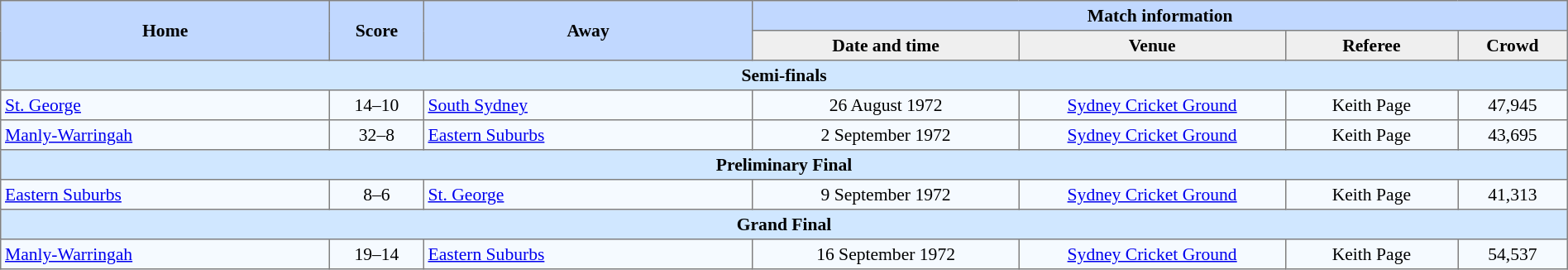<table border="1" cellpadding="3" cellspacing="0" style="border-collapse:collapse; font-size:90%; text-align:center; width:100%;">
<tr style="background:#c1d8ff;">
<th rowspan="2" style="width:21%;">Home</th>
<th rowspan="2" style="width:6%;">Score</th>
<th rowspan="2" style="width:21%;">Away</th>
<th colspan=6>Match information</th>
</tr>
<tr style="background:#efefef;">
<th width=17%>Date and time</th>
<th width=17%>Venue</th>
<th width=11%>Referee</th>
<th width=7%>Crowd</th>
</tr>
<tr style="background:#d0e7ff;">
<td colspan=7><strong>Semi-finals</strong></td>
</tr>
<tr style="background:#f5faff;">
<td align=left> <a href='#'>St. George</a></td>
<td>14–10</td>
<td align=left> <a href='#'>South Sydney</a></td>
<td>26 August 1972</td>
<td><a href='#'>Sydney Cricket Ground</a></td>
<td>Keith Page</td>
<td>47,945</td>
</tr>
<tr style="background:#f5faff;">
<td align=left> <a href='#'>Manly-Warringah</a></td>
<td>32–8</td>
<td align=left> <a href='#'>Eastern Suburbs</a></td>
<td>2 September 1972</td>
<td><a href='#'>Sydney Cricket Ground</a></td>
<td>Keith Page</td>
<td>43,695</td>
</tr>
<tr style="background:#d0e7ff;">
<td colspan=7><strong>Preliminary Final</strong></td>
</tr>
<tr style="background:#f5faff;">
<td align=left> <a href='#'>Eastern Suburbs</a></td>
<td>8–6</td>
<td align=left> <a href='#'>St. George</a></td>
<td>9 September 1972</td>
<td><a href='#'>Sydney Cricket Ground</a></td>
<td>Keith Page</td>
<td>41,313</td>
</tr>
<tr style="background:#d0e7ff;">
<td colspan=7><strong>Grand Final</strong></td>
</tr>
<tr style="background:#f5faff;">
<td align=left> <a href='#'>Manly-Warringah</a></td>
<td>19–14</td>
<td align=left> <a href='#'>Eastern Suburbs</a></td>
<td>16 September 1972</td>
<td><a href='#'>Sydney Cricket Ground</a></td>
<td>Keith Page</td>
<td>54,537</td>
</tr>
</table>
